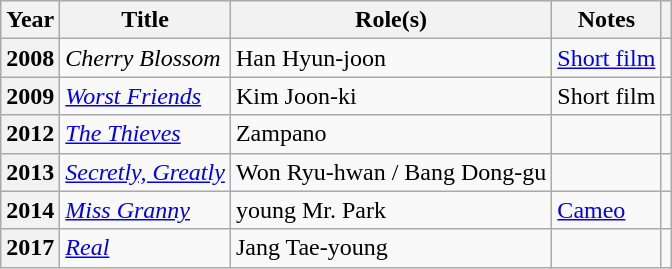<table class="wikitable plainrowheaders sortable">
<tr>
<th scope="col">Year</th>
<th scope="col">Title</th>
<th scope="col">Role(s)</th>
<th scope="col" class="unsortable">Notes</th>
<th scope="col" class="unsortable"></th>
</tr>
<tr>
<th scope="row">2008</th>
<td><em>Cherry Blossom</em></td>
<td>Han Hyun-joon</td>
<td><a href='#'>Short film</a></td>
<td></td>
</tr>
<tr>
<th scope="row">2009</th>
<td><em><a href='#'>Worst Friends</a></em></td>
<td>Kim Joon-ki</td>
<td>Short film</td>
<td style="text-align:center"></td>
</tr>
<tr>
<th scope="row">2012</th>
<td><em><a href='#'>The Thieves</a></em></td>
<td>Zampano</td>
<td></td>
<td style="text-align:center"></td>
</tr>
<tr>
<th scope="row">2013</th>
<td><em><a href='#'>Secretly, Greatly</a></em></td>
<td>Won Ryu-hwan / Bang Dong-gu</td>
<td></td>
<td style="text-align:center"></td>
</tr>
<tr>
<th scope="row">2014</th>
<td><em><a href='#'>Miss Granny</a></em></td>
<td>young Mr. Park</td>
<td><a href='#'>Cameo</a></td>
<td style="text-align:center"></td>
</tr>
<tr>
<th scope="row">2017</th>
<td><em><a href='#'>Real</a></em></td>
<td>Jang Tae-young</td>
<td></td>
<td style="text-align:center"></td>
</tr>
</table>
